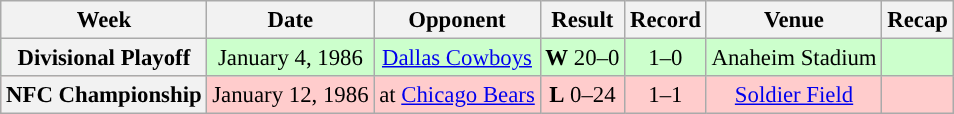<table class="wikitable" style="font-size: 95%;">
<tr>
<th>Week</th>
<th>Date</th>
<th>Opponent</th>
<th>Result</th>
<th>Record</th>
<th>Venue</th>
<th>Recap</th>
</tr>
<tr align="center" bgcolor=#cfc>
<th>Divisional Playoff</th>
<td>January 4, 1986</td>
<td><a href='#'>Dallas Cowboys</a></td>
<td><strong>W</strong>  20–0</td>
<td>1–0</td>
<td>Anaheim Stadium</td>
<td></td>
</tr>
<tr align="center" bgcolor=#fcc>
<th>NFC Championship</th>
<td>January 12, 1986</td>
<td>at <a href='#'>Chicago Bears</a></td>
<td><strong>L</strong> 0–24</td>
<td>1–1</td>
<td><a href='#'>Soldier Field</a></td>
<td></td>
</tr>
</table>
